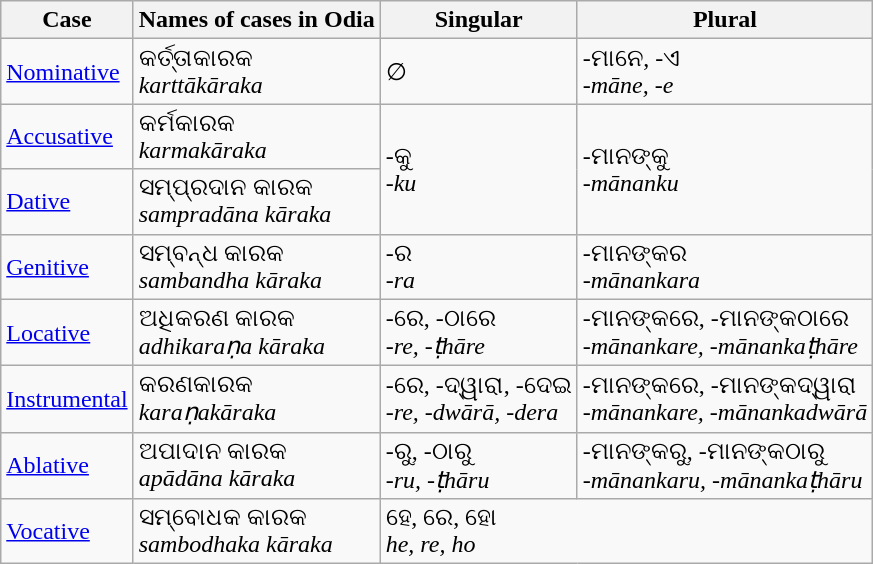<table class="wikitable">
<tr>
<th>Case</th>
<th>Names of cases in Odia</th>
<th>Singular</th>
<th>Plural</th>
</tr>
<tr>
<td><a href='#'>Nominative</a></td>
<td>କର୍ତ୍ତାକାରକ<br><em>karttākāraka</em></td>
<td>∅</td>
<td>-ମାନେ, -ଏ <br> <em>-māne, -e</em></td>
</tr>
<tr>
<td><a href='#'>Accusative</a></td>
<td>କର୍ମକାରକ<br><em>karmakāraka</em></td>
<td rowspan="2">-କୁ<br><em>-ku</em></td>
<td rowspan="2">-ମାନଙ୍କୁ<br><em>-mānanku</em></td>
</tr>
<tr>
<td><a href='#'>Dative</a></td>
<td>ସମ୍ପ୍ରଦାନ କାରକ<br><em>sampradāna kāraka</em></td>
</tr>
<tr>
<td><a href='#'>Genitive</a></td>
<td>ସମ୍ବନ୍ଧ କାରକ<br><em>sambandha kāraka</em></td>
<td>-ର<br><em>-ra</em></td>
<td>-ମାନଙ୍କର<br><em>-mānankara</em></td>
</tr>
<tr>
<td><a href='#'>Locative</a></td>
<td>ଅଧିକରଣ କାରକ<br><em>adhikaraṇa kāraka</em></td>
<td>-ରେ, -ଠାରେ<br><em>-re, -ṭhāre</em></td>
<td>-ମାନଙ୍କରେ, -ମାନଙ୍କଠାରେ<br><em>-mānankare, -mānankaṭhāre</em></td>
</tr>
<tr>
<td><a href='#'>Instrumental</a></td>
<td>କରଣକାରକ<br><em>karaṇakāraka</em></td>
<td>-ରେ, -ଦ୍ୱାରା, -ଦେଇ<br><em>-re, -dwārā, -dera</em></td>
<td>-ମାନଙ୍କରେ, -ମାନଙ୍କଦ୍ୱାରା<br><em>-mānankare, -mānankadwārā</em></td>
</tr>
<tr>
<td><a href='#'>Ablative</a></td>
<td>ଅପାଦାନ କାରକ<br><em>apādāna kāraka</em></td>
<td>-ରୁ, -ଠାରୁ<br><em>-ru, -ṭhāru</em></td>
<td>-ମାନଙ୍କରୁ, -ମାନଙ୍କଠାରୁ<br><em>-mānankaru, -mānankaṭhāru</em></td>
</tr>
<tr>
<td><a href='#'>Vocative</a></td>
<td>ସମ୍ବୋଧକ କାରକ<br><em>sambodhaka kāraka</em></td>
<td colspan="2">ହେ, ରେ, ହୋ<br><em>he, re, ho</em></td>
</tr>
</table>
